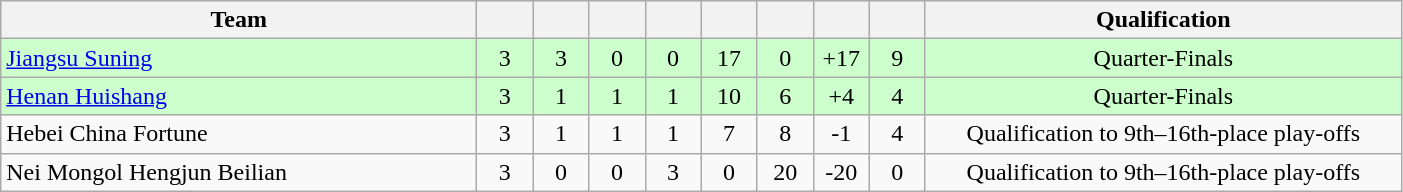<table class="wikitable" style="text-align:center;">
<tr>
<th width=310>Team</th>
<th width=30></th>
<th width=30></th>
<th width=30></th>
<th width=30></th>
<th width=30></th>
<th width=30></th>
<th width=30></th>
<th width=30></th>
<th width=310>Qualification</th>
</tr>
<tr bgcolor="#ccffcc">
<td align="left"><a href='#'>Jiangsu Suning</a></td>
<td>3</td>
<td>3</td>
<td>0</td>
<td>0</td>
<td>17</td>
<td>0</td>
<td>+17</td>
<td>9</td>
<td>Quarter-Finals</td>
</tr>
<tr bgcolor="#ccffcc">
<td align="left"><a href='#'>Henan Huishang</a></td>
<td>3</td>
<td>1</td>
<td>1</td>
<td>1</td>
<td>10</td>
<td>6</td>
<td>+4</td>
<td>4</td>
<td>Quarter-Finals</td>
</tr>
<tr bgcolor=>
<td align="left">Hebei China Fortune</td>
<td>3</td>
<td>1</td>
<td>1</td>
<td>1</td>
<td>7</td>
<td>8</td>
<td>-1</td>
<td>4</td>
<td>Qualification to 9th–16th-place play-offs</td>
</tr>
<tr bgcolor=>
<td align="left">Nei Mongol Hengjun Beilian</td>
<td>3</td>
<td>0</td>
<td>0</td>
<td>3</td>
<td>0</td>
<td>20</td>
<td>-20</td>
<td>0</td>
<td>Qualification to 9th–16th-place play-offs</td>
</tr>
</table>
